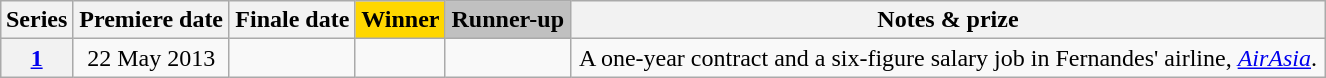<table class="wikitable" style="margin-left: auto; margin-right: auto; border: none; text-align:center; width: 70%;">
<tr>
<th>Series</th>
<th>Premiere date</th>
<th>Finale date</th>
<th style="background:gold;">Winner</th>
<th style="background:silver;">Runner-up</th>
<th>Notes & prize</th>
</tr>
<tr>
<th><a href='#'>1</a></th>
<td>22 May 2013</td>
<td></td>
<td></td>
<td></td>
<td>A one-year contract and a six-figure salary job in Fernandes' airline, <em><a href='#'>AirAsia</a></em>.</td>
</tr>
</table>
